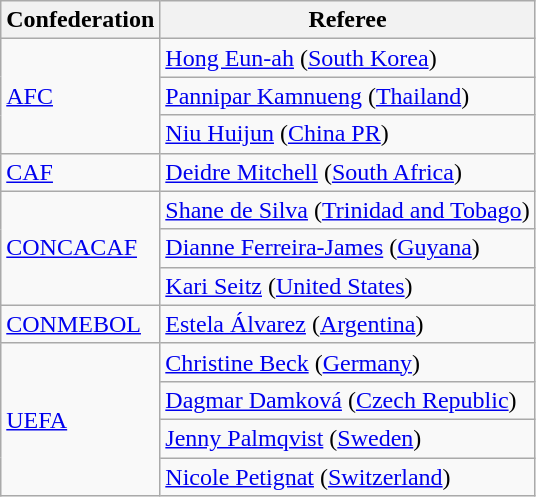<table class="wikitable">
<tr>
<th>Confederation</th>
<th>Referee</th>
</tr>
<tr>
<td rowspan="3"><a href='#'>AFC</a></td>
<td><a href='#'>Hong Eun-ah</a> (<a href='#'>South Korea</a>)</td>
</tr>
<tr>
<td><a href='#'>Pannipar Kamnueng</a> (<a href='#'>Thailand</a>)</td>
</tr>
<tr>
<td><a href='#'>Niu Huijun</a> (<a href='#'>China PR</a>)</td>
</tr>
<tr>
<td><a href='#'>CAF</a></td>
<td><a href='#'>Deidre Mitchell</a> (<a href='#'>South Africa</a>)</td>
</tr>
<tr>
<td rowspan="3"><a href='#'>CONCACAF</a></td>
<td><a href='#'>Shane de Silva</a> (<a href='#'>Trinidad and Tobago</a>)</td>
</tr>
<tr>
<td><a href='#'>Dianne Ferreira-James</a> (<a href='#'>Guyana</a>)</td>
</tr>
<tr>
<td><a href='#'>Kari Seitz</a> (<a href='#'>United States</a>)</td>
</tr>
<tr>
<td><a href='#'>CONMEBOL</a></td>
<td><a href='#'>Estela Álvarez</a> (<a href='#'>Argentina</a>)</td>
</tr>
<tr>
<td rowspan="4"><a href='#'>UEFA</a></td>
<td><a href='#'>Christine Beck</a> (<a href='#'>Germany</a>)</td>
</tr>
<tr>
<td><a href='#'>Dagmar Damková</a> (<a href='#'>Czech Republic</a>)</td>
</tr>
<tr>
<td><a href='#'>Jenny Palmqvist</a> (<a href='#'>Sweden</a>)</td>
</tr>
<tr>
<td><a href='#'>Nicole Petignat</a> (<a href='#'>Switzerland</a>)</td>
</tr>
</table>
